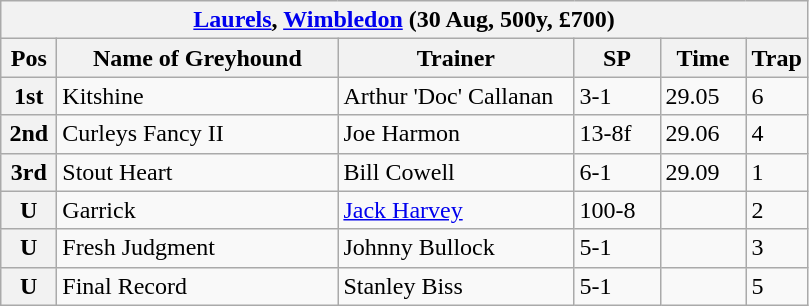<table class="wikitable">
<tr>
<th colspan="6"><a href='#'>Laurels</a>, <a href='#'>Wimbledon</a> (30 Aug, 500y, £700)</th>
</tr>
<tr>
<th width=30>Pos</th>
<th width=180>Name of Greyhound</th>
<th width=150>Trainer</th>
<th width=50>SP</th>
<th width=50>Time</th>
<th width=30>Trap</th>
</tr>
<tr>
<th>1st</th>
<td>Kitshine</td>
<td>Arthur 'Doc' Callanan</td>
<td>3-1</td>
<td>29.05</td>
<td>6</td>
</tr>
<tr>
<th>2nd</th>
<td>Curleys Fancy II</td>
<td>Joe Harmon</td>
<td>13-8f</td>
<td>29.06</td>
<td>4</td>
</tr>
<tr>
<th>3rd</th>
<td>Stout Heart</td>
<td>Bill Cowell</td>
<td>6-1</td>
<td>29.09</td>
<td>1</td>
</tr>
<tr>
<th>U</th>
<td>Garrick</td>
<td><a href='#'>Jack Harvey</a></td>
<td>100-8</td>
<td></td>
<td>2</td>
</tr>
<tr>
<th>U</th>
<td>Fresh Judgment</td>
<td>Johnny Bullock</td>
<td>5-1</td>
<td></td>
<td>3</td>
</tr>
<tr>
<th>U</th>
<td>Final Record</td>
<td>Stanley Biss</td>
<td>5-1</td>
<td></td>
<td>5</td>
</tr>
</table>
